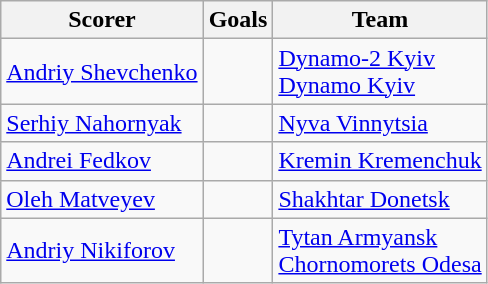<table class=wikitable>
<tr>
<th>Scorer</th>
<th>Goals</th>
<th>Team</th>
</tr>
<tr>
<td> <a href='#'>Andriy Shevchenko</a></td>
<td></td>
<td><a href='#'>Dynamo-2 Kyiv</a> <br> <a href='#'>Dynamo Kyiv</a></td>
</tr>
<tr>
<td> <a href='#'>Serhiy Nahornyak</a></td>
<td></td>
<td><a href='#'>Nyva Vinnytsia</a></td>
</tr>
<tr>
<td> <a href='#'>Andrei Fedkov</a></td>
<td></td>
<td><a href='#'>Kremin Kremenchuk</a></td>
</tr>
<tr>
<td> <a href='#'>Oleh Matveyev</a></td>
<td></td>
<td><a href='#'>Shakhtar Donetsk</a></td>
</tr>
<tr>
<td> <a href='#'>Andriy Nikiforov</a></td>
<td></td>
<td><a href='#'>Tytan Armyansk</a> <br> <a href='#'>Chornomorets Odesa</a></td>
</tr>
</table>
